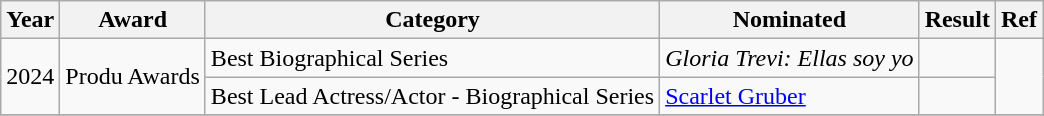<table class="wikitable plainrowheaders">
<tr>
<th scope="col">Year</th>
<th scope="col">Award</th>
<th scope="col">Category</th>
<th scope="col">Nominated</th>
<th scope="col">Result</th>
<th scope="col">Ref</th>
</tr>
<tr>
<td rowspan="2">2024</td>
<td rowspan="2">Produ Awards</td>
<td>Best Biographical Series</td>
<td><em>Gloria Trevi: Ellas soy yo</em></td>
<td></td>
<td align="center" rowspan="2"></td>
</tr>
<tr>
<td>Best Lead Actress/Actor - Biographical Series</td>
<td><a href='#'>Scarlet Gruber</a></td>
<td></td>
</tr>
<tr>
</tr>
</table>
